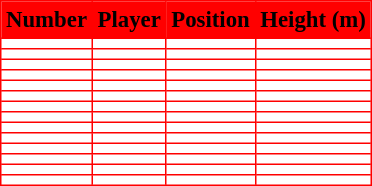<table bgcolor="white" cellpadding="3" cellspacing="0" border="1" style="font-size: 95%; border: red solid 1px; border-collapse: collapse;">
<tr bgcolor="red">
<td align=center><strong><span>Number</span></strong></td>
<td align=center><strong><span>Player</span></strong></td>
<td align=center><strong><span>Position</span></strong></td>
<td align=center><strong><span>Height (m)</span></strong></td>
</tr>
<tr>
<td></td>
<td></td>
<td></td>
<td></td>
</tr>
<tr>
<td></td>
<td></td>
<td></td>
<td></td>
</tr>
<tr>
<td></td>
<td></td>
<td></td>
<td></td>
</tr>
<tr>
<td></td>
<td></td>
<td></td>
<td></td>
</tr>
<tr>
<td></td>
<td></td>
<td></td>
<td></td>
</tr>
<tr>
<td></td>
<td></td>
<td></td>
<td></td>
</tr>
<tr>
<td></td>
<td></td>
<td></td>
<td></td>
</tr>
<tr>
<td></td>
<td></td>
<td></td>
<td></td>
</tr>
<tr>
<td></td>
<td></td>
<td></td>
<td></td>
</tr>
<tr>
<td></td>
<td></td>
<td></td>
<td></td>
</tr>
<tr>
<td></td>
<td></td>
<td></td>
<td></td>
</tr>
<tr>
<td></td>
<td></td>
<td></td>
<td></td>
</tr>
<tr>
<td></td>
<td></td>
<td></td>
<td></td>
</tr>
<tr>
<td></td>
<td></td>
<td></td>
<td></td>
</tr>
</table>
